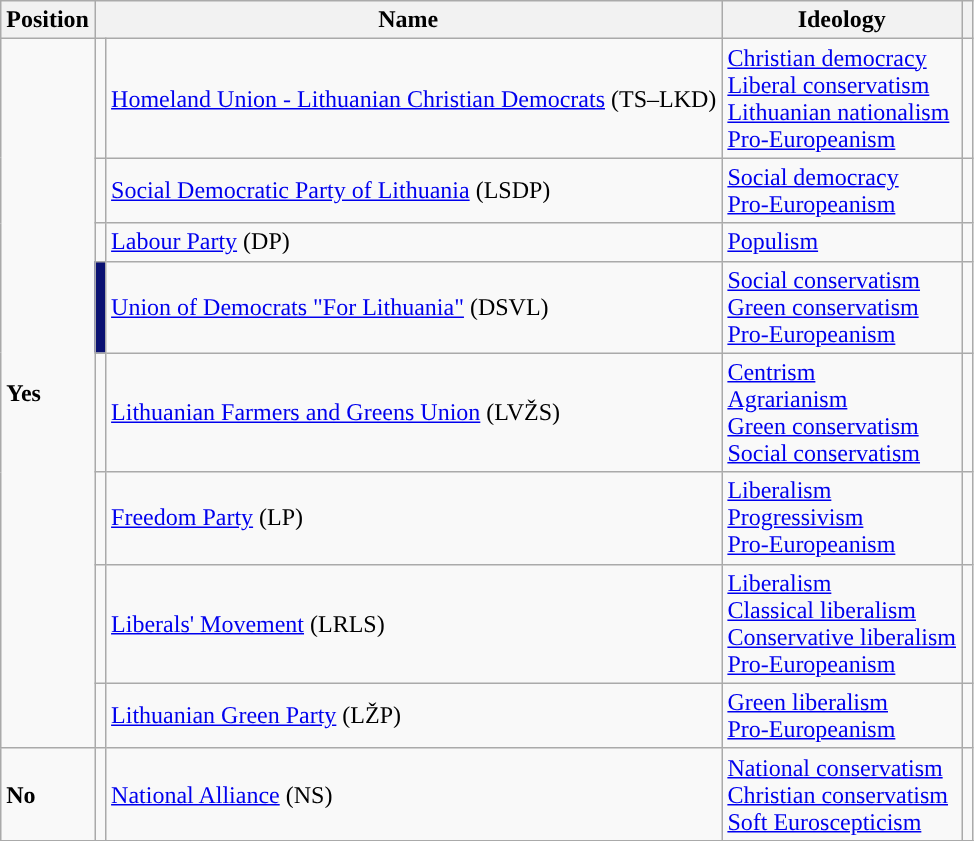<table class="wikitable sortable">
<tr>
<th>Position</th>
<th colspan="2">Name</th>
<th>Ideology</th>
<th></th>
</tr>
<tr>
<td rowspan="8"> <strong>Yes</strong></td>
<td></td>
<td><a href='#'>Homeland Union - Lithuanian Christian Democrats</a> (TS–LKD)</td>
<td><a href='#'>Christian democracy</a><br><a href='#'>Liberal conservatism</a><br><a href='#'>Lithuanian nationalism</a><br><a href='#'>Pro-Europeanism</a></td>
<td></td>
</tr>
<tr>
<td></td>
<td><a href='#'>Social Democratic Party of Lithuania</a> (LSDP)</td>
<td><a href='#'>Social democracy</a><br><a href='#'>Pro-Europeanism</a></td>
<td></td>
</tr>
<tr>
<td></td>
<td><a href='#'>Labour Party</a> (DP)</td>
<td><a href='#'>Populism</a></td>
<td></td>
</tr>
<tr>
<td bgcolor="#0A1172"></td>
<td><a href='#'>Union of Democrats "For Lithuania"</a> (DSVL)</td>
<td><a href='#'>Social conservatism</a><br><a href='#'>Green conservatism</a><br><a href='#'>Pro-Europeanism</a></td>
<td></td>
</tr>
<tr>
<td></td>
<td><a href='#'>Lithuanian Farmers and Greens Union</a> (LVŽS)</td>
<td><a href='#'>Centrism</a><br><a href='#'>Agrarianism</a><br><a href='#'>Green conservatism</a><br><a href='#'>Social conservatism</a></td>
<td></td>
</tr>
<tr>
<td></td>
<td><a href='#'>Freedom Party</a> (LP)</td>
<td><a href='#'>Liberalism</a><br><a href='#'>Progressivism</a><br><a href='#'>Pro-Europeanism</a></td>
<td></td>
</tr>
<tr>
<td></td>
<td><a href='#'>Liberals' Movement</a> (LRLS)</td>
<td><a href='#'>Liberalism</a><br><a href='#'>Classical liberalism</a><br><a href='#'>Conservative liberalism</a><br><a href='#'>Pro-Europeanism</a></td>
<td></td>
</tr>
<tr>
<td></td>
<td><a href='#'>Lithuanian Green Party</a> (LŽP)</td>
<td><a href='#'>Green liberalism</a><br><a href='#'>Pro-Europeanism</a></td>
<td></td>
</tr>
<tr>
<td rowspan="1"> <strong>No</strong></td>
<td></td>
<td><a href='#'>National Alliance</a> (NS)</td>
<td><a href='#'>National conservatism</a><br><a href='#'>Christian conservatism</a><br><a href='#'>Soft Euroscepticism</a></td>
<td></td>
</tr>
<tr>
</tr>
</table>
